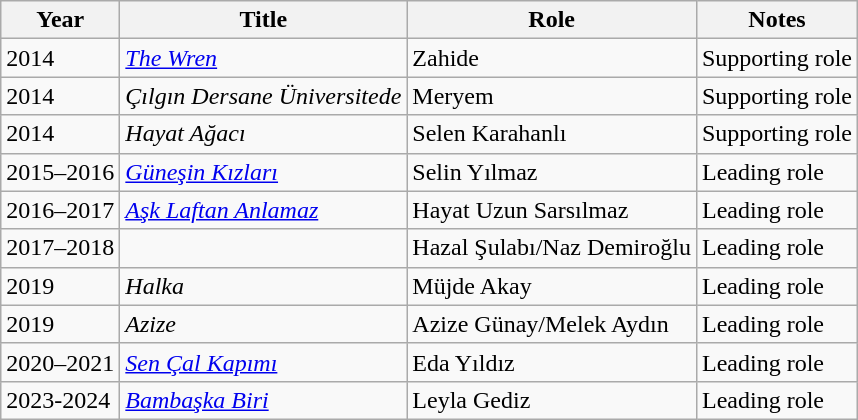<table class="wikitable">
<tr>
<th>Year</th>
<th>Title</th>
<th>Role</th>
<th>Notes</th>
</tr>
<tr>
<td>2014</td>
<td><em><a href='#'>The Wren</a></em></td>
<td>Zahide</td>
<td>Supporting role</td>
</tr>
<tr>
<td>2014</td>
<td><em>Çılgın Dersane Üniversitede</em></td>
<td>Meryem</td>
<td>Supporting role</td>
</tr>
<tr>
<td>2014</td>
<td><em>Hayat Ağacı</em></td>
<td>Selen Karahanlı</td>
<td>Supporting role</td>
</tr>
<tr>
<td>2015–2016</td>
<td><em><a href='#'>Güneşin Kızları</a></em></td>
<td>Selin Yılmaz</td>
<td>Leading role</td>
</tr>
<tr>
<td>2016–2017</td>
<td><em><a href='#'>Aşk Laftan Anlamaz</a></em></td>
<td>Hayat Uzun Sarsılmaz</td>
<td>Leading role</td>
</tr>
<tr>
<td>2017–2018</td>
<td><em></em></td>
<td>Hazal Şulabı/Naz Demiroğlu</td>
<td>Leading role</td>
</tr>
<tr>
<td>2019</td>
<td><em>Halka</em></td>
<td>Müjde Akay</td>
<td>Leading role</td>
</tr>
<tr>
<td>2019</td>
<td><em>Azize</em></td>
<td>Azize Günay/Melek Aydın</td>
<td>Leading role</td>
</tr>
<tr>
<td>2020–2021</td>
<td><em><a href='#'>Sen Çal Kapımı</a></em></td>
<td>Eda Yıldız</td>
<td>Leading role</td>
</tr>
<tr>
<td>2023-2024</td>
<td><em><a href='#'>Bambaşka Biri</a></em></td>
<td>Leyla Gediz</td>
<td>Leading role</td>
</tr>
</table>
